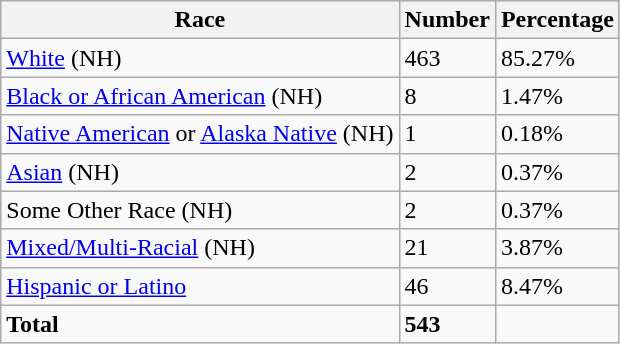<table class="wikitable">
<tr>
<th>Race</th>
<th>Number</th>
<th>Percentage</th>
</tr>
<tr>
<td><a href='#'>White</a> (NH)</td>
<td>463</td>
<td>85.27%</td>
</tr>
<tr>
<td><a href='#'>Black or African American</a> (NH)</td>
<td>8</td>
<td>1.47%</td>
</tr>
<tr>
<td><a href='#'>Native American</a> or <a href='#'>Alaska Native</a> (NH)</td>
<td>1</td>
<td>0.18%</td>
</tr>
<tr>
<td><a href='#'>Asian</a> (NH)</td>
<td>2</td>
<td>0.37%</td>
</tr>
<tr>
<td>Some Other Race (NH)</td>
<td>2</td>
<td>0.37%</td>
</tr>
<tr>
<td><a href='#'>Mixed/Multi-Racial</a> (NH)</td>
<td>21</td>
<td>3.87%</td>
</tr>
<tr>
<td><a href='#'>Hispanic or Latino</a></td>
<td>46</td>
<td>8.47%</td>
</tr>
<tr>
<td><strong>Total</strong></td>
<td><strong>543</strong></td>
<td></td>
</tr>
</table>
